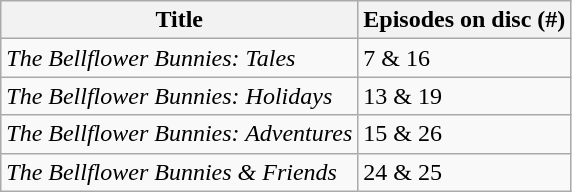<table class="wikitable" border="1">
<tr>
<th>Title</th>
<th>Episodes on disc (#)</th>
</tr>
<tr>
<td><em>The Bellflower Bunnies: Tales</em></td>
<td>7 & 16</td>
</tr>
<tr>
<td><em>The Bellflower Bunnies: Holidays</em></td>
<td>13 & 19</td>
</tr>
<tr>
<td><em>The Bellflower Bunnies: Adventures</em></td>
<td>15 & 26</td>
</tr>
<tr>
<td><em>The Bellflower Bunnies & Friends</em></td>
<td>24 & 25</td>
</tr>
</table>
